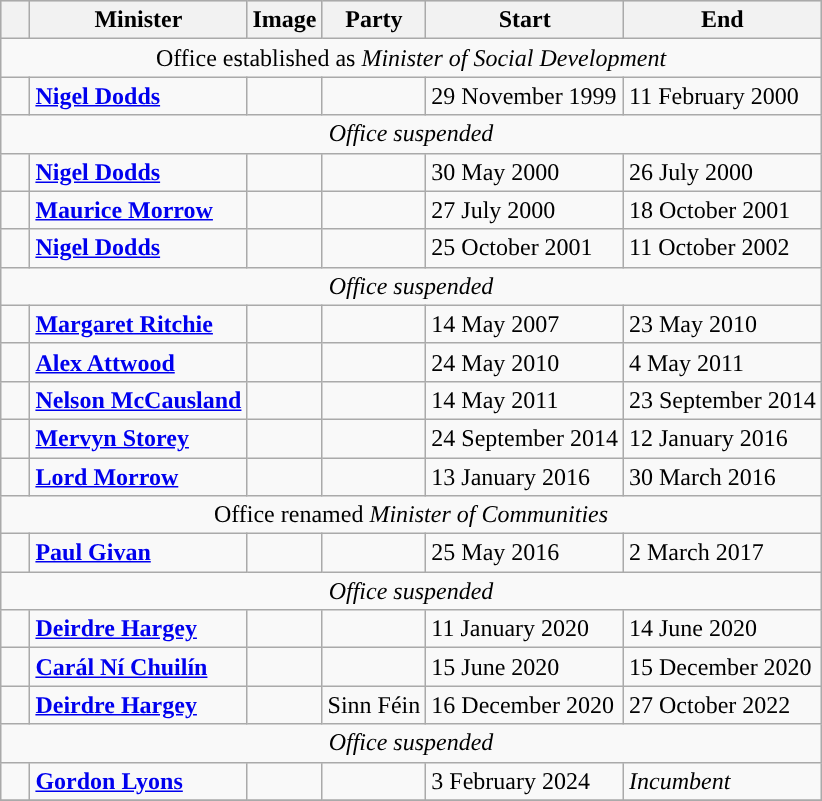<table class="wikitable" style="margin: 1em auto 1em auto">
<tr style="background:#ccc;">
<th></th>
<th>Minister</th>
<th>Image</th>
<th>Party</th>
<th>Start</th>
<th>End</th>
</tr>
<tr>
<td colspan="6" align="center">Office established as <em>Minister of Social Development</em></td>
</tr>
<tr>
<td style="background:">   </td>
<td><strong><a href='#'>Nigel Dodds</a></strong></td>
<td></td>
<td></td>
<td>29 November 1999</td>
<td>11 February 2000</td>
</tr>
<tr>
<td colspan="6" style="text-align:center;"><em>Office suspended</em></td>
</tr>
<tr>
<td style="background:">   </td>
<td><strong><a href='#'>Nigel Dodds</a></strong></td>
<td></td>
<td></td>
<td>30 May 2000</td>
<td>26 July 2000</td>
</tr>
<tr>
<td style="background:">   </td>
<td><strong><a href='#'>Maurice Morrow</a></strong></td>
<td></td>
<td></td>
<td>27 July 2000</td>
<td>18 October 2001</td>
</tr>
<tr>
<td style="background:">   </td>
<td><strong><a href='#'>Nigel Dodds</a></strong></td>
<td></td>
<td></td>
<td>25 October 2001</td>
<td>11 October 2002</td>
</tr>
<tr>
<td colspan="6" style="text-align:center;"><em>Office suspended</em></td>
</tr>
<tr>
<td style="background:">   </td>
<td><strong><a href='#'>Margaret Ritchie</a></strong></td>
<td></td>
<td></td>
<td>14 May 2007</td>
<td>23 May 2010</td>
</tr>
<tr>
<td style="background:">   </td>
<td><strong><a href='#'>Alex Attwood</a></strong></td>
<td></td>
<td></td>
<td>24 May 2010</td>
<td>4 May 2011</td>
</tr>
<tr>
<td style="background:">   </td>
<td><strong><a href='#'>Nelson McCausland</a></strong></td>
<td></td>
<td></td>
<td>14 May 2011</td>
<td>23 September 2014</td>
</tr>
<tr>
<td style="background:">   </td>
<td><strong><a href='#'>Mervyn Storey</a></strong></td>
<td></td>
<td></td>
<td>24 September 2014</td>
<td>12 January 2016</td>
</tr>
<tr>
<td style="background:">   </td>
<td><strong><a href='#'>Lord Morrow</a></strong></td>
<td></td>
<td></td>
<td>13 January 2016</td>
<td>30 March 2016</td>
</tr>
<tr>
<td colspan="6" align="center">Office renamed <em>Minister of Communities</em></td>
</tr>
<tr>
<td style="background:">   </td>
<td><strong><a href='#'>Paul Givan</a></strong></td>
<td></td>
<td></td>
<td>25 May 2016</td>
<td>2 March 2017</td>
</tr>
<tr>
<td colspan="6" align="center"><em>Office suspended</em></td>
</tr>
<tr>
<td style="background:">   </td>
<td><strong><a href='#'>Deirdre Hargey</a></strong></td>
<td></td>
<td></td>
<td>11 January 2020</td>
<td>14 June 2020</td>
</tr>
<tr>
<td style="background:">   </td>
<td><strong><a href='#'>Carál Ní Chuilín</a></strong></td>
<td></td>
<td></td>
<td>15 June 2020</td>
<td>15 December 2020</td>
</tr>
<tr>
<td style="background:">   </td>
<td><strong><a href='#'>Deirdre Hargey</a></strong></td>
<td></td>
<td>Sinn Féin</td>
<td>16 December 2020</td>
<td>27 October 2022</td>
</tr>
<tr>
<td colspan="6" align="center"><em>Office suspended</em></td>
</tr>
<tr>
<td style="background:">   </td>
<td><strong><a href='#'>Gordon Lyons</a></strong></td>
<td></td>
<td></td>
<td>3 February 2024</td>
<td><em>Incumbent</em></td>
</tr>
<tr>
</tr>
</table>
